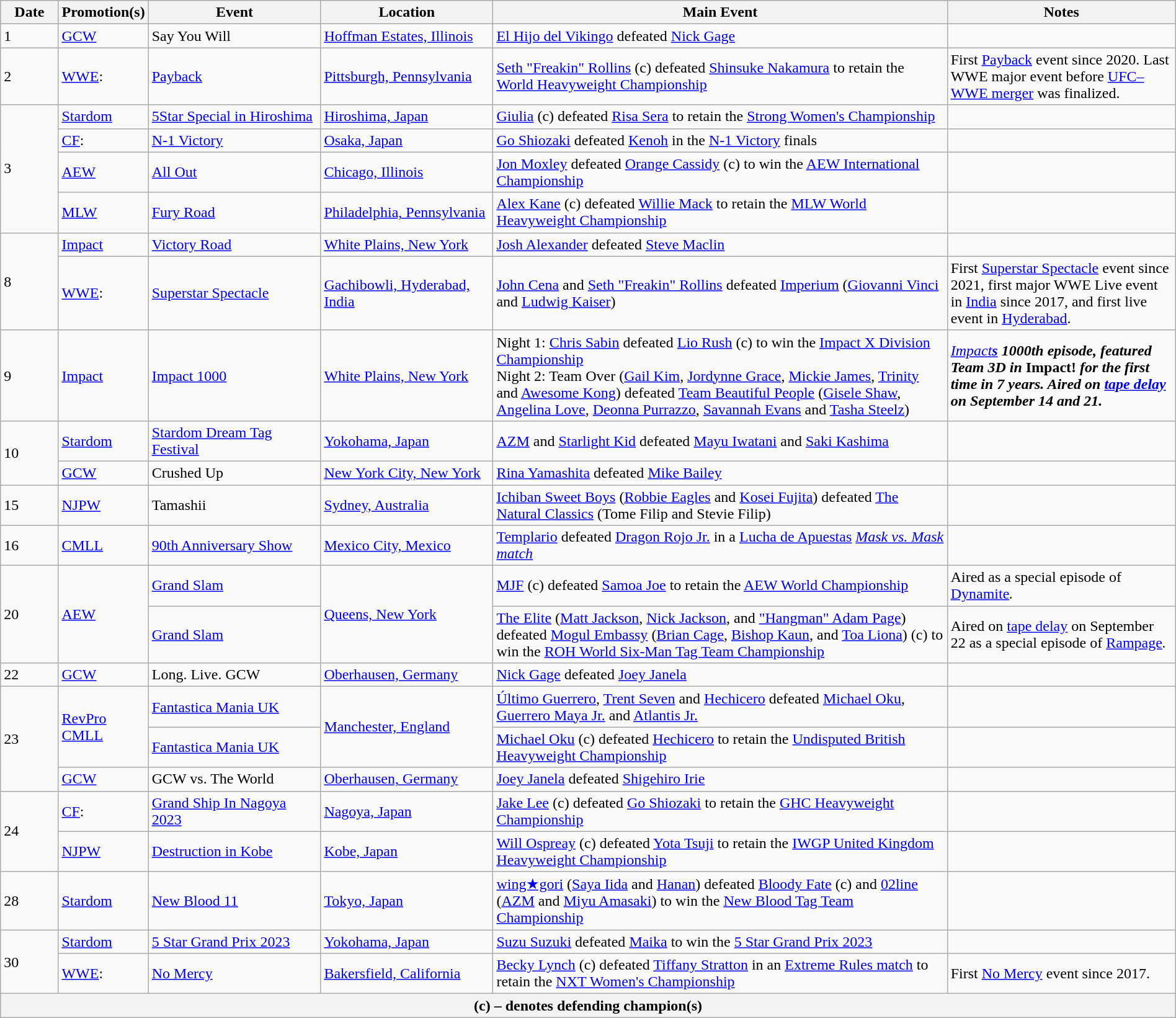<table class="wikitable" style="width:100%;">
<tr>
<th width="5%">Date</th>
<th width="5%">Promotion(s)</th>
<th style="width:15%;">Event</th>
<th style="width:15%;">Location</th>
<th style="width:40%;">Main Event</th>
<th style="width:20%;">Notes</th>
</tr>
<tr>
<td>1</td>
<td><a href='#'>GCW</a></td>
<td>Say You Will</td>
<td><a href='#'>Hoffman Estates, Illinois</a></td>
<td><a href='#'>El Hijo del Vikingo</a> defeated <a href='#'>Nick Gage</a></td>
<td></td>
</tr>
<tr>
<td>2</td>
<td><a href='#'>WWE</a>:</td>
<td><a href='#'>Payback</a></td>
<td><a href='#'>Pittsburgh, Pennsylvania</a></td>
<td><a href='#'>Seth "Freakin" Rollins</a> (c) defeated <a href='#'>Shinsuke Nakamura</a> to retain the <a href='#'>World Heavyweight Championship</a></td>
<td>First <a href='#'>Payback</a> event since 2020. Last WWE major event before <a href='#'>UFC–WWE merger</a> was finalized.</td>
</tr>
<tr>
<td rowspan=4>3</td>
<td><a href='#'>Stardom</a></td>
<td><a href='#'>5Star Special in Hiroshima</a></td>
<td><a href='#'>Hiroshima, Japan</a></td>
<td><a href='#'>Giulia</a> (c) defeated <a href='#'>Risa Sera</a> to retain the <a href='#'>Strong Women's Championship</a></td>
<td></td>
</tr>
<tr>
<td><a href='#'>CF</a>:</td>
<td><a href='#'>N-1 Victory</a><br></td>
<td><a href='#'>Osaka, Japan</a></td>
<td><a href='#'>Go Shiozaki</a> defeated <a href='#'>Kenoh</a> in the <a href='#'>N-1 Victory</a> finals</td>
<td></td>
</tr>
<tr>
<td><a href='#'>AEW</a></td>
<td><a href='#'>All Out</a></td>
<td><a href='#'>Chicago, Illinois</a></td>
<td><a href='#'>Jon Moxley</a> defeated <a href='#'>Orange Cassidy</a> (c) to win the <a href='#'>AEW International Championship</a></td>
<td></td>
</tr>
<tr>
<td><a href='#'>MLW</a></td>
<td><a href='#'>Fury Road</a></td>
<td><a href='#'>Philadelphia, Pennsylvania</a></td>
<td><a href='#'>Alex Kane</a> (c) defeated <a href='#'>Willie Mack</a> to retain the <a href='#'>MLW World Heavyweight Championship</a></td>
<td></td>
</tr>
<tr>
<td rowspan=2>8</td>
<td><a href='#'>Impact</a></td>
<td><a href='#'>Victory Road</a></td>
<td><a href='#'>White Plains, New York</a></td>
<td><a href='#'>Josh Alexander</a> defeated <a href='#'>Steve Maclin</a></td>
<td></td>
</tr>
<tr>
<td><a href='#'>WWE</a>:</td>
<td><a href='#'>Superstar Spectacle</a></td>
<td><a href='#'>Gachibowli, Hyderabad, India</a></td>
<td><a href='#'>John Cena</a> and <a href='#'>Seth "Freakin" Rollins</a> defeated <a href='#'>Imperium</a> (<a href='#'>Giovanni Vinci</a> and <a href='#'>Ludwig Kaiser</a>)</td>
<td>First <a href='#'>Superstar Spectacle</a> event since 2021, first major WWE Live event in <a href='#'>India</a> since 2017, and first live event in <a href='#'>Hyderabad</a>.</td>
</tr>
<tr>
<td>9</td>
<td><a href='#'>Impact</a></td>
<td><a href='#'>Impact 1000</a></td>
<td><a href='#'>White Plains, New York</a></td>
<td>Night 1: <a href='#'>Chris Sabin</a> defeated <a href='#'>Lio Rush</a> (c) to win the <a href='#'>Impact X Division Championship</a><br>Night 2: Team Over (<a href='#'>Gail Kim</a>, <a href='#'>Jordynne Grace</a>, <a href='#'>Mickie James</a>, <a href='#'>Trinity</a> and <a href='#'>Awesome Kong</a>) defeated <a href='#'>Team Beautiful People</a> (<a href='#'>Gisele Shaw</a>, <a href='#'>Angelina Love</a>, <a href='#'>Deonna Purrazzo</a>, <a href='#'>Savannah Evans</a> and <a href='#'>Tasha Steelz</a>)</td>
<td><a href='#'><em>Impact<strong>s</a> 1000th episode, featured Team 3D in </em>Impact!<em> for the first time in 7 years. Aired on <a href='#'>tape delay</a> on September 14 and 21.</td>
</tr>
<tr>
<td rowspan="2">10</td>
<td><a href='#'>Stardom</a></td>
<td><a href='#'>Stardom Dream Tag Festival</a></td>
<td><a href='#'>Yokohama, Japan</a></td>
<td><a href='#'>AZM</a> and <a href='#'>Starlight Kid</a> defeated <a href='#'>Mayu Iwatani</a> and <a href='#'>Saki Kashima</a></td>
<td></td>
</tr>
<tr>
<td><a href='#'>GCW</a></td>
<td>Crushed Up</td>
<td><a href='#'>New York City, New York</a></td>
<td><a href='#'>Rina Yamashita</a> defeated <a href='#'>Mike Bailey</a></td>
<td></td>
</tr>
<tr>
<td>15</td>
<td><a href='#'>NJPW</a></td>
<td>Tamashii</td>
<td><a href='#'>Sydney, Australia</a></td>
<td><a href='#'>Ichiban Sweet Boys</a> (<a href='#'>Robbie Eagles</a> and <a href='#'>Kosei Fujita</a>) defeated <a href='#'>The Natural Classics</a> (Tome Filip and Stevie Filip)</td>
<td></td>
</tr>
<tr>
<td>16</td>
<td><a href='#'>CMLL</a></td>
<td><a href='#'>90th Anniversary Show</a></td>
<td><a href='#'>Mexico City, Mexico</a></td>
<td><a href='#'>Templario</a> defeated <a href='#'>Dragon Rojo Jr.</a> in a </em><a href='#'>Lucha de Apuestas</a><em> <a href='#'>Mask vs. Mask match</a></td>
<td></td>
</tr>
<tr>
<td rowspan="2">20</td>
<td rowspan="2"><a href='#'>AEW</a></td>
<td><a href='#'>Grand Slam</a><br></td>
<td rowspan="2"><a href='#'>Queens, New York</a></td>
<td><a href='#'>MJF</a> (c) defeated <a href='#'>Samoa Joe</a> to retain the <a href='#'>AEW World Championship</a></td>
<td>Aired as a special episode of </em><a href='#'>Dynamite</a><em>.</td>
</tr>
<tr>
<td><a href='#'>Grand Slam</a><br></td>
<td><a href='#'>The Elite</a> (<a href='#'>Matt Jackson</a>, <a href='#'>Nick Jackson</a>, and <a href='#'>"Hangman" Adam Page</a>) defeated <a href='#'>Mogul Embassy</a> (<a href='#'>Brian Cage</a>, <a href='#'>Bishop Kaun</a>, and <a href='#'>Toa Liona</a>) (c) to win the <a href='#'>ROH World Six-Man Tag Team Championship</a></td>
<td>Aired on <a href='#'>tape delay</a> on September 22 as a special episode of </em><a href='#'>Rampage</a><em>.</td>
</tr>
<tr>
<td>22</td>
<td><a href='#'>GCW</a></td>
<td>Long. Live. GCW</td>
<td><a href='#'>Oberhausen, Germany</a></td>
<td><a href='#'>Nick Gage</a> defeated <a href='#'>Joey Janela</a></td>
<td></td>
</tr>
<tr>
<td rowspan="3">23</td>
<td rowspan=2><a href='#'>RevPro</a><br><a href='#'>CMLL</a></td>
<td><a href='#'>Fantastica Mania UK</a><br></td>
<td rowspan=2><a href='#'>Manchester, England</a></td>
<td><a href='#'>Último Guerrero</a>, <a href='#'>Trent Seven</a> and <a href='#'>Hechicero</a> defeated <a href='#'>Michael Oku</a>, <a href='#'>Guerrero Maya Jr.</a> and <a href='#'>Atlantis Jr.</a></td>
<td></td>
</tr>
<tr>
<td><a href='#'>Fantastica Mania UK</a><br></td>
<td><a href='#'>Michael Oku</a> (c) defeated <a href='#'>Hechicero</a> to retain the <a href='#'>Undisputed British Heavyweight Championship</a></td>
<td></td>
</tr>
<tr>
<td><a href='#'>GCW</a></td>
<td>GCW vs. The World</td>
<td><a href='#'>Oberhausen, Germany</a></td>
<td><a href='#'>Joey Janela</a> defeated <a href='#'>Shigehiro Irie</a></td>
<td></td>
</tr>
<tr>
<td rowspan=2>24</td>
<td><a href='#'>CF</a>:</td>
<td><a href='#'>Grand Ship In Nagoya 2023</a></td>
<td><a href='#'>Nagoya, Japan</a></td>
<td><a href='#'>Jake Lee</a> (c) defeated <a href='#'>Go Shiozaki</a> to retain the <a href='#'>GHC Heavyweight Championship</a></td>
<td></td>
</tr>
<tr>
<td><a href='#'>NJPW</a></td>
<td><a href='#'>Destruction in Kobe</a></td>
<td><a href='#'>Kobe, Japan</a></td>
<td><a href='#'>Will Ospreay</a> (c) defeated <a href='#'>Yota Tsuji</a> to retain the <a href='#'>IWGP United Kingdom Heavyweight Championship</a></td>
<td></td>
</tr>
<tr>
<td>28</td>
<td><a href='#'>Stardom</a></td>
<td><a href='#'>New Blood 11</a></td>
<td><a href='#'>Tokyo, Japan</a></td>
<td><a href='#'>wing★gori</a> (<a href='#'>Saya Iida</a> and <a href='#'>Hanan</a>) defeated <a href='#'>Bloody Fate</a> (c) and <a href='#'>02line</a> (<a href='#'>AZM</a> and <a href='#'>Miyu Amasaki</a>) to win the <a href='#'>New Blood Tag Team Championship</a></td>
<td></td>
</tr>
<tr>
<td rowspan=2>30</td>
<td><a href='#'>Stardom</a></td>
<td><a href='#'>5 Star Grand Prix 2023</a><br></td>
<td><a href='#'>Yokohama, Japan</a></td>
<td><a href='#'>Suzu Suzuki</a> defeated <a href='#'>Maika</a> to win the <a href='#'>5 Star Grand Prix 2023</a></td>
<td></td>
</tr>
<tr>
<td><a href='#'>WWE</a>:</td>
<td><a href='#'>No Mercy</a></td>
<td><a href='#'>Bakersfield, California</a></td>
<td><a href='#'>Becky Lynch</a> (c) defeated <a href='#'>Tiffany Stratton</a> in an <a href='#'>Extreme Rules match</a> to retain the <a href='#'>NXT Women's Championship</a></td>
<td>First <a href='#'>No Mercy</a> event since 2017.</td>
</tr>
<tr>
<th colspan="6">(c) – denotes defending champion(s)</th>
</tr>
</table>
